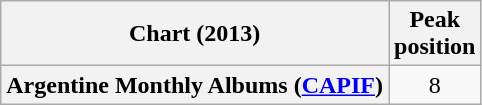<table class="wikitable plainrowheaders" style="text-align:center">
<tr>
<th scope="col">Chart (2013)</th>
<th scope="col">Peak<br>position</th>
</tr>
<tr>
<th scope="row">Argentine Monthly Albums (<a href='#'>CAPIF</a>)</th>
<td>8</td>
</tr>
</table>
